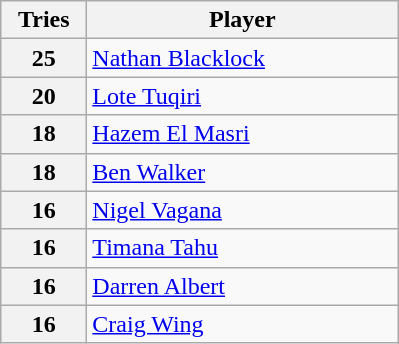<table class="wikitable" style="text-align:left;">
<tr>
<th width=50>Tries</th>
<th width=200>Player</th>
</tr>
<tr>
<th>25</th>
<td> <a href='#'>Nathan Blacklock</a></td>
</tr>
<tr>
<th>20</th>
<td> <a href='#'>Lote Tuqiri</a></td>
</tr>
<tr>
<th>18</th>
<td> <a href='#'>Hazem El Masri</a></td>
</tr>
<tr>
<th>18</th>
<td> <a href='#'>Ben Walker</a></td>
</tr>
<tr>
<th>16</th>
<td> <a href='#'>Nigel Vagana</a></td>
</tr>
<tr>
<th>16</th>
<td> <a href='#'>Timana Tahu</a></td>
</tr>
<tr>
<th>16</th>
<td> <a href='#'>Darren Albert</a></td>
</tr>
<tr>
<th>16</th>
<td> <a href='#'>Craig Wing</a></td>
</tr>
</table>
